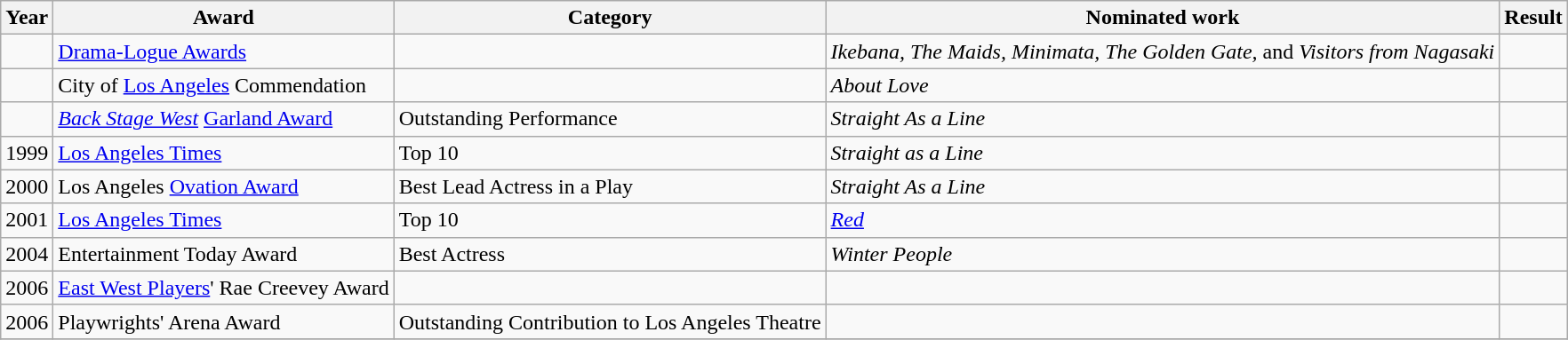<table class="wikitable sortable">
<tr>
<th>Year</th>
<th>Award</th>
<th>Category</th>
<th>Nominated work</th>
<th>Result</th>
</tr>
<tr>
<td></td>
<td><a href='#'>Drama-Logue Awards</a></td>
<td></td>
<td><em>Ikebana,</em> <em>The Maids,</em> <em>Minimata,</em> <em>The Golden Gate,</em> and <em>Visitors from Nagasaki</em></td>
<td></td>
</tr>
<tr>
<td></td>
<td>City of <a href='#'>Los Angeles</a> Commendation</td>
<td></td>
<td><em>About Love</em></td>
<td></td>
</tr>
<tr>
<td></td>
<td><em><a href='#'>Back Stage West</a></em> <a href='#'>Garland Award</a></td>
<td>Outstanding Performance</td>
<td><em>Straight As a Line</em></td>
<td></td>
</tr>
<tr>
<td>1999</td>
<td><a href='#'>Los Angeles Times</a></td>
<td>Top 10</td>
<td><em>Straight as a Line</em></td>
<td></td>
</tr>
<tr>
<td>2000</td>
<td>Los Angeles <a href='#'>Ovation Award</a></td>
<td>Best Lead Actress in a Play</td>
<td><em>Straight As a Line</em></td>
<td></td>
</tr>
<tr>
<td>2001</td>
<td><a href='#'>Los Angeles Times</a></td>
<td>Top 10</td>
<td><em><a href='#'>Red</a></em></td>
<td></td>
</tr>
<tr>
<td>2004</td>
<td>Entertainment Today Award</td>
<td>Best Actress</td>
<td><em>Winter People</em></td>
<td></td>
</tr>
<tr>
<td>2006</td>
<td><a href='#'>East West Players</a>' Rae Creevey Award</td>
<td></td>
<td></td>
<td></td>
</tr>
<tr>
<td>2006</td>
<td>Playwrights' Arena Award</td>
<td>Outstanding Contribution to Los Angeles Theatre</td>
<td></td>
<td></td>
</tr>
<tr>
</tr>
</table>
